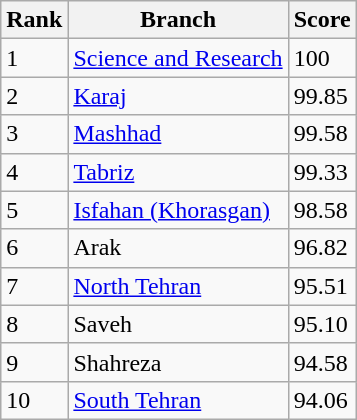<table class="wikitable" style="text-align:left;">
<tr>
<th>Rank</th>
<th>Branch</th>
<th>Score</th>
</tr>
<tr>
<td>1</td>
<td><a href='#'>Science and Research</a></td>
<td>100</td>
</tr>
<tr>
<td>2</td>
<td><a href='#'>Karaj</a></td>
<td>99.85</td>
</tr>
<tr>
<td>3</td>
<td><a href='#'>Mashhad</a></td>
<td>99.58</td>
</tr>
<tr>
<td>4</td>
<td><a href='#'>Tabriz</a></td>
<td>99.33</td>
</tr>
<tr>
<td>5</td>
<td><a href='#'>Isfahan (Khorasgan)</a></td>
<td>98.58</td>
</tr>
<tr>
<td>6</td>
<td>Arak</td>
<td>96.82</td>
</tr>
<tr>
<td>7</td>
<td><a href='#'>North Tehran</a></td>
<td>95.51</td>
</tr>
<tr>
<td>8</td>
<td>Saveh</td>
<td>95.10</td>
</tr>
<tr>
<td>9</td>
<td>Shahreza</td>
<td>94.58</td>
</tr>
<tr>
<td>10</td>
<td><a href='#'>South Tehran</a></td>
<td>94.06</td>
</tr>
</table>
